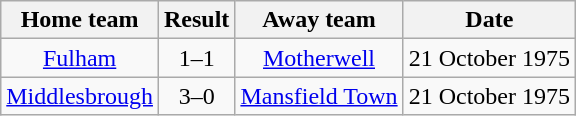<table class="wikitable" style="text-align: center">
<tr>
<th>Home team</th>
<th>Result</th>
<th>Away team</th>
<th>Date</th>
</tr>
<tr>
<td><a href='#'>Fulham</a></td>
<td>1–1</td>
<td><a href='#'>Motherwell</a></td>
<td>21 October 1975</td>
</tr>
<tr>
<td><a href='#'>Middlesbrough</a></td>
<td>3–0</td>
<td><a href='#'>Mansfield Town</a></td>
<td>21 October 1975</td>
</tr>
</table>
